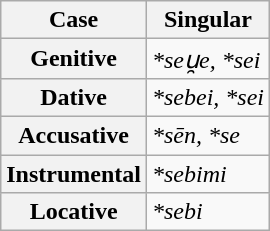<table class="wikitable">
<tr>
<th>Case</th>
<th>Singular</th>
</tr>
<tr>
<th>Genitive</th>
<td><em>*seu̯e, *sei</em></td>
</tr>
<tr>
<th>Dative</th>
<td><em>*sebei, *sei</em></td>
</tr>
<tr>
<th>Accusative</th>
<td><em>*sēn, *se</em></td>
</tr>
<tr>
<th>Instrumental</th>
<td><em>*sebimi</em></td>
</tr>
<tr>
<th>Locative</th>
<td><em>*sebi</em></td>
</tr>
</table>
